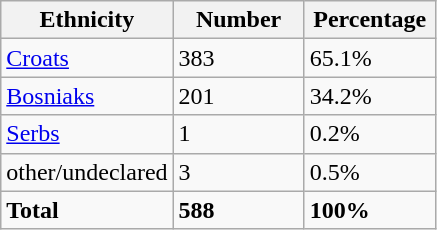<table class="wikitable">
<tr>
<th width="100px">Ethnicity</th>
<th width="80px">Number</th>
<th width="80px">Percentage</th>
</tr>
<tr>
<td><a href='#'>Croats</a></td>
<td>383</td>
<td>65.1%</td>
</tr>
<tr>
<td><a href='#'>Bosniaks</a></td>
<td>201</td>
<td>34.2%</td>
</tr>
<tr>
<td><a href='#'>Serbs</a></td>
<td>1</td>
<td>0.2%</td>
</tr>
<tr>
<td>other/undeclared</td>
<td>3</td>
<td>0.5%</td>
</tr>
<tr>
<td><strong>Total</strong></td>
<td><strong>588</strong></td>
<td><strong>100%</strong></td>
</tr>
</table>
